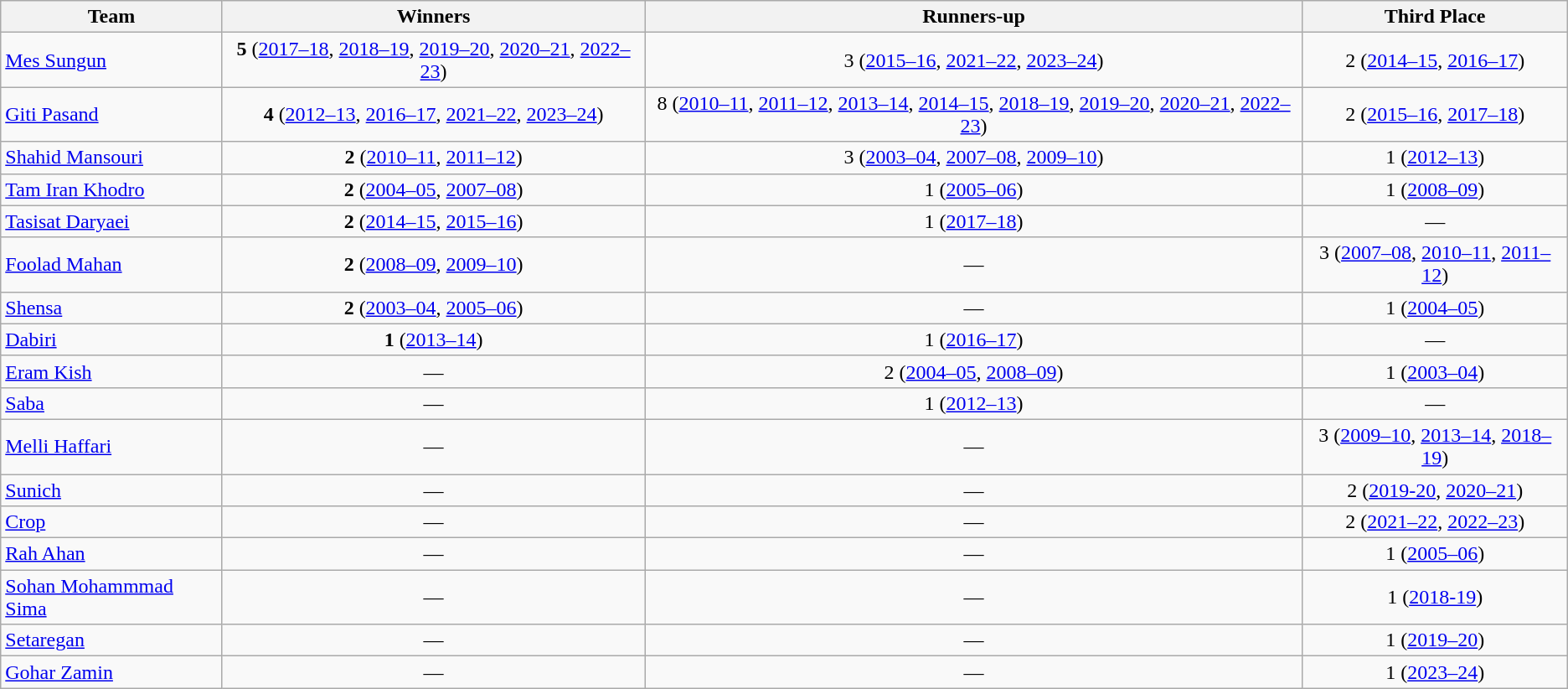<table class="wikitable" style="text-align:center">
<tr>
<th>Team</th>
<th>Winners</th>
<th>Runners-up</th>
<th>Third Place</th>
</tr>
<tr>
<td style="text-align:left;"><a href='#'>Mes Sungun</a></td>
<td><strong>5</strong> (<a href='#'>2017–18</a>, <a href='#'>2018–19</a>, <a href='#'>2019–20</a>, <a href='#'>2020–21</a>, <a href='#'>2022–23</a>)</td>
<td>3 (<a href='#'>2015–16</a>, <a href='#'>2021–22</a>, <a href='#'>2023–24</a>)</td>
<td>2 (<a href='#'>2014–15</a>, <a href='#'>2016–17</a>)</td>
</tr>
<tr>
<td style="text-align:left;"><a href='#'>Giti Pasand</a></td>
<td><strong>4</strong> (<a href='#'>2012–13</a>, <a href='#'>2016–17</a>, <a href='#'>2021–22</a>, <a href='#'>2023–24</a>)</td>
<td>8 (<a href='#'>2010–11</a>, <a href='#'>2011–12</a>, <a href='#'>2013–14</a>, <a href='#'>2014–15</a>, <a href='#'>2018–19</a>, <a href='#'>2019–20</a>, <a href='#'>2020–21</a>, <a href='#'>2022–23</a>)</td>
<td>2 (<a href='#'>2015–16</a>, <a href='#'>2017–18</a>)</td>
</tr>
<tr>
<td style="text-align:left;"><a href='#'>Shahid Mansouri</a></td>
<td><strong>2</strong> (<a href='#'>2010–11</a>, <a href='#'>2011–12</a>)</td>
<td>3 (<a href='#'>2003–04</a>, <a href='#'>2007–08</a>, <a href='#'>2009–10</a>)</td>
<td>1 (<a href='#'>2012–13</a>)</td>
</tr>
<tr>
<td style="text-align:left;"><a href='#'>Tam Iran Khodro</a></td>
<td><strong>2</strong> (<a href='#'>2004–05</a>, <a href='#'>2007–08</a>)</td>
<td>1 (<a href='#'>2005–06</a>)</td>
<td>1 (<a href='#'>2008–09</a>)</td>
</tr>
<tr>
<td style="text-align:left;"><a href='#'>Tasisat Daryaei</a></td>
<td><strong>2</strong> (<a href='#'>2014–15</a>, <a href='#'>2015–16</a>)</td>
<td>1 (<a href='#'>2017–18</a>)</td>
<td>—</td>
</tr>
<tr>
<td style="text-align:left;"><a href='#'>Foolad Mahan</a></td>
<td><strong>2</strong> (<a href='#'>2008–09</a>, <a href='#'>2009–10</a>)</td>
<td>—</td>
<td>3 (<a href='#'>2007–08</a>, <a href='#'>2010–11</a>, <a href='#'>2011–12</a>)</td>
</tr>
<tr>
<td style="text-align:left;"><a href='#'>Shensa</a></td>
<td><strong>2</strong> (<a href='#'>2003–04</a>, <a href='#'>2005–06</a>)</td>
<td>—</td>
<td>1 (<a href='#'>2004–05</a>)</td>
</tr>
<tr>
<td style="text-align:left;"><a href='#'>Dabiri</a></td>
<td><strong>1</strong> (<a href='#'>2013–14</a>)</td>
<td>1 (<a href='#'>2016–17</a>)</td>
<td>—</td>
</tr>
<tr>
<td style="text-align:left;"><a href='#'>Eram Kish</a></td>
<td>—</td>
<td>2 (<a href='#'>2004–05</a>, <a href='#'>2008–09</a>)</td>
<td>1 (<a href='#'>2003–04</a>)</td>
</tr>
<tr>
<td style="text-align:left;"><a href='#'>Saba</a></td>
<td>—</td>
<td>1 (<a href='#'>2012–13</a>)</td>
<td>—</td>
</tr>
<tr>
<td style="text-align:left;"><a href='#'>Melli Haffari</a></td>
<td>—</td>
<td>—</td>
<td>3 (<a href='#'>2009–10</a>, <a href='#'>2013–14</a>, <a href='#'>2018–19</a>)</td>
</tr>
<tr>
<td style="text-align:left;"><a href='#'>Sunich</a></td>
<td>—</td>
<td>—</td>
<td>2 (<a href='#'>2019-20</a>, <a href='#'>2020–21</a>)</td>
</tr>
<tr>
<td style="text-align:left;"><a href='#'>Crop</a></td>
<td>—</td>
<td>—</td>
<td>2 (<a href='#'>2021–22</a>, <a href='#'>2022–23</a>)</td>
</tr>
<tr>
<td style="text-align:left;"><a href='#'>Rah Ahan</a></td>
<td>—</td>
<td>—</td>
<td>1 (<a href='#'>2005–06</a>)</td>
</tr>
<tr>
<td style="text-align:left;"><a href='#'>Sohan Mohammmad Sima</a></td>
<td>—</td>
<td>—</td>
<td>1 (<a href='#'>2018-19</a>)</td>
</tr>
<tr>
<td style="text-align:left;"><a href='#'>Setaregan</a></td>
<td>—</td>
<td>—</td>
<td>1 (<a href='#'>2019–20</a>)</td>
</tr>
<tr>
<td style="text-align:left;"><a href='#'>Gohar Zamin</a></td>
<td>—</td>
<td>—</td>
<td>1 (<a href='#'>2023–24</a>)</td>
</tr>
</table>
